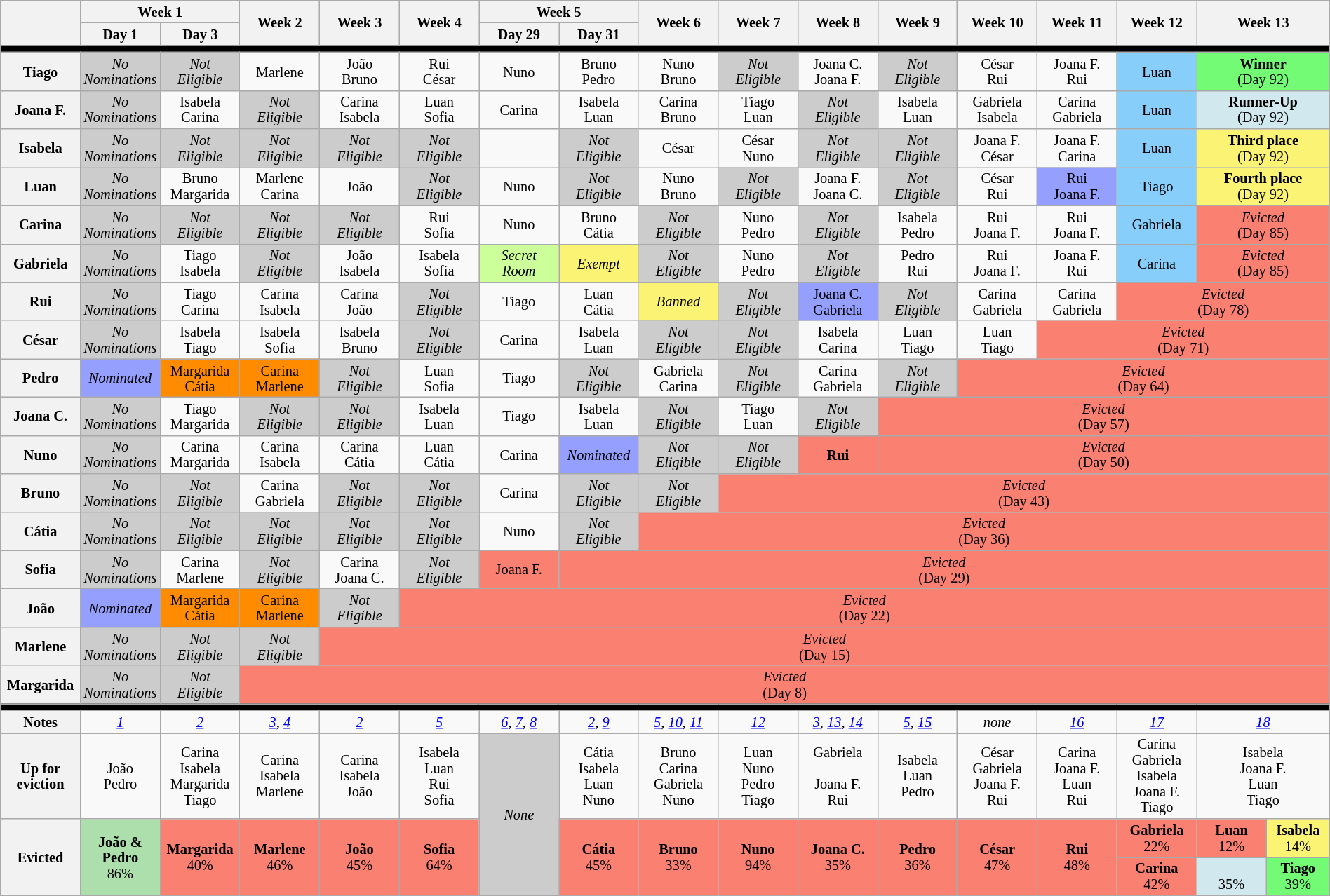<table class="wikitable" style="width:100%; text-align:center; font-size:85%; line-height:15px;">
<tr>
<th rowspan="2" style="width: 6%;"></th>
<th colspan="2" style="width: 12%;">Week 1</th>
<th rowspan="2" style="width: 6%;">Week 2</th>
<th rowspan="2" style="width: 6%;">Week 3</th>
<th rowspan="2" style="width: 6%;">Week 4</th>
<th colspan="2" style="width: 12%;">Week 5</th>
<th rowspan="2" style="width: 6%;">Week 6</th>
<th rowspan="2" style="width: 6%;">Week 7</th>
<th rowspan="2" style="width: 6%;">Week 8</th>
<th rowspan="2" style="width: 6%;">Week 9</th>
<th rowspan="2" style="width: 6%;">Week 10</th>
<th rowspan="2" style="width: 6%;">Week 11</th>
<th rowspan="2" style="width: 6%;">Week 12</th>
<th colspan="2" rowspan="2" style="width: 12%;">Week 13</th>
</tr>
<tr>
<th style="width: 6%;">Day 1</th>
<th style="width: 6%;">Day 3</th>
<th style="width: 6%;">Day 29</th>
<th style="width: 6%;">Day 31</th>
</tr>
<tr>
<th colspan="17" style="background:#000;"></th>
</tr>
<tr>
<th>Tiago</th>
<td bgcolor=CCCCCC><em>No<br>Nominations</em></td>
<td bgcolor=CCCCCC><em>Not<br>Eligible</em></td>
<td>Marlene<br></td>
<td>João<br>Bruno</td>
<td>Rui<br>César</td>
<td>Nuno</td>
<td>Bruno<br>Pedro</td>
<td>Nuno<br>Bruno</td>
<td bgcolor=CCCCCC><em>Not<br>Eligible</em></td>
<td>Joana C.<br>Joana F.</td>
<td bgcolor=CCCCCC><em>Not<br>Eligible</em></td>
<td>César<br>Rui</td>
<td>Joana F.<br>Rui</td>
<td bgcolor="#87CEFA">Luan</td>
<td bgcolor=73FB76 colspan="2"><strong>Winner</strong><br>(Day 92)</td>
</tr>
<tr>
<th>Joana F.</th>
<td bgcolor=CCCCCC><em>No<br>Nominations</em></td>
<td>Isabela<br>Carina</td>
<td bgcolor=CCCCCC><em>Not<br>Eligible</em></td>
<td>Carina<br>Isabela</td>
<td>Luan<br>Sofia</td>
<td>Carina</td>
<td>Isabela<br>Luan</td>
<td>Carina<br>Bruno</td>
<td>Tiago<br>Luan</td>
<td bgcolor=CCCCCC><em>Not<br>Eligible</em></td>
<td>Isabela<br>Luan</td>
<td>Gabriela<br>Isabela</td>
<td>Carina<br>Gabriela</td>
<td bgcolor="#87CEFA">Luan</td>
<td bgcolor=D1E8EF colspan="2"><strong>Runner-Up</strong><br>(Day 92)</td>
</tr>
<tr>
<th>Isabela</th>
<td bgcolor=CCCCCC><em>No<br>Nominations</em></td>
<td bgcolor=CCCCCC><em>Not<br>Eligible</em></td>
<td bgcolor=CCCCCC><em>Not<br>Eligible</em></td>
<td bgcolor=CCCCCC><em>Not<br>Eligible</em></td>
<td bgcolor=CCCCCC><em>Not<br>Eligible</em></td>
<td></td>
<td bgcolor=CCCCCC><em>Not<br>Eligible</em></td>
<td>César<br></td>
<td>César<br>Nuno</td>
<td bgcolor=CCCCCC><em>Not<br>Eligible</em></td>
<td bgcolor=CCCCCC><em>Not<br>Eligible</em></td>
<td>Joana F.<br>César</td>
<td>Joana F.<br>Carina</td>
<td bgcolor="#87CEFA">Luan</td>
<td bgcolor=FBF373 colspan="2"><strong>Third place</strong><br>(Day 92)</td>
</tr>
<tr>
<th>Luan</th>
<td bgcolor=CCCCCC><em>No<br>Nominations</em></td>
<td>Bruno<br>Margarida</td>
<td>Marlene<br>Carina</td>
<td>João<br></td>
<td bgcolor=CCCCCC><em>Not<br>Eligible</em></td>
<td>Nuno</td>
<td bgcolor=CCCCCC><em>Not<br>Eligible</em></td>
<td>Nuno<br>Bruno</td>
<td bgcolor=CCCCCC><em>Not<br>Eligible</em></td>
<td>Joana F.<br>Joana C.</td>
<td bgcolor=CCCCCC><em>Not<br>Eligible</em></td>
<td>César<br>Rui</td>
<td bgcolor=959FFD>Rui<br>Joana F.</td>
<td bgcolor="#87CEFA">Tiago</td>
<td bgcolor=FBF373 colspan="2"><strong>Fourth place</strong><br>(Day 92)</td>
</tr>
<tr>
<th>Carina</th>
<td bgcolor=CCCCCC><em>No<br>Nominations</em></td>
<td bgcolor=CCCCCC><em>Not<br>Eligible</em></td>
<td bgcolor=CCCCCC><em>Not<br>Eligible</em></td>
<td bgcolor=CCCCCC><em>Not<br>Eligible</em></td>
<td>Rui<br>Sofia</td>
<td>Nuno</td>
<td>Bruno<br>Cátia</td>
<td bgcolor=CCCCCC><em>Not<br>Eligible</em></td>
<td>Nuno<br>Pedro</td>
<td bgcolor=CCCCCC><em>Not<br>Eligible</em></td>
<td>Isabela<br>Pedro</td>
<td>Rui<br>Joana F.</td>
<td>Rui<br>Joana F.</td>
<td bgcolor="#87CEFA">Gabriela</td>
<td bgcolor=FA8072 colspan="2"><em>Evicted</em><br>(Day 85)</td>
</tr>
<tr>
<th>Gabriela</th>
<td bgcolor=CCCCCC><em>No<br>Nominations</em></td>
<td>Tiago<br>Isabela</td>
<td bgcolor=CCCCCC><em>Not<br>Eligible</em></td>
<td>João<br>Isabela</td>
<td>Isabela<br>Sofia</td>
<td bgcolor=CCFF99><em>Secret<br>Room</em></td>
<td bgcolor=FBF373><em>Exempt</em></td>
<td bgcolor=CCCCCC><em>Not<br>Eligible</em></td>
<td>Nuno<br>Pedro</td>
<td bgcolor=CCCCCC><em>Not<br>Eligible</em></td>
<td>Pedro<br>Rui</td>
<td>Rui<br>Joana F.</td>
<td>Joana F.<br>Rui</td>
<td bgcolor="#87CEFA">Carina</td>
<td bgcolor=FA8072 colspan="2"><em>Evicted</em><br>(Day 85)</td>
</tr>
<tr>
<th>Rui</th>
<td bgcolor=CCCCCC><em>No<br>Nominations</em></td>
<td>Tiago<br>Carina</td>
<td>Carina<br>Isabela</td>
<td>Carina<br>João</td>
<td bgcolor=CCCCCC><em>Not<br>Eligible</em></td>
<td>Tiago</td>
<td>Luan<br>Cátia</td>
<td bgcolor=FBF373><em>Banned</em></td>
<td bgcolor=CCCCCC><em>Not<br>Eligible</em></td>
<td bgcolor=959FFD>Joana C.<br>Gabriela</td>
<td bgcolor=CCCCCC><em>Not<br>Eligible</em></td>
<td>Carina<br>Gabriela</td>
<td>Carina<br>Gabriela</td>
<td bgcolor=FA8072 colspan="3"><em>Evicted</em><br>(Day 78)</td>
</tr>
<tr>
<th>César</th>
<td bgcolor=CCCCCC><em>No<br>Nominations</em></td>
<td>Isabela<br>Tiago</td>
<td>Isabela<br>Sofia</td>
<td>Isabela<br>Bruno</td>
<td bgcolor=CCCCCC><em>Not<br>Eligible</em></td>
<td>Carina</td>
<td>Isabela<br>Luan</td>
<td bgcolor=CCCCCC><em>Not<br>Eligible</em></td>
<td bgcolor=CCCCCC><em>Not<br>Eligible</em></td>
<td>Isabela<br>Carina</td>
<td>Luan<br>Tiago</td>
<td>Luan<br>Tiago</td>
<td bgcolor=FA8072 colspan="4"><em>Evicted</em><br>(Day 71)</td>
</tr>
<tr>
<th>Pedro</th>
<td bgcolor=959FFD><em>Nominated</em></td>
<td bgcolor=FF8C00>Margarida<br>Cátia</td>
<td bgcolor=FF8C00>Carina<br>Marlene</td>
<td bgcolor=CCCCCC><em>Not<br>Eligible</em></td>
<td>Luan<br>Sofia</td>
<td>Tiago</td>
<td bgcolor=CCCCCC><em>Not<br>Eligible</em></td>
<td>Gabriela<br>Carina</td>
<td bgcolor=CCCCCC><em>Not<br>Eligible</em></td>
<td>Carina<br>Gabriela</td>
<td bgcolor=CCCCCC><em>Not<br>Eligible</em></td>
<td bgcolor=FA8072 colspan="5"><em>Evicted</em><br>(Day 64)</td>
</tr>
<tr>
<th>Joana C.</th>
<td bgcolor=CCCCCC><em>No<br>Nominations</em></td>
<td>Tiago<br>Margarida</td>
<td bgcolor=CCCCCC><em>Not<br>Eligible</em></td>
<td bgcolor=CCCCCC><em>Not<br>Eligible</em></td>
<td>Isabela<br>Luan</td>
<td>Tiago</td>
<td>Isabela<br>Luan</td>
<td bgcolor=CCCCCC><em>Not<br>Eligible</em></td>
<td>Tiago<br>Luan</td>
<td bgcolor=CCCCCC><em>Not<br>Eligible</em></td>
<td bgcolor=FA8072 colspan="6"><em>Evicted</em><br>(Day 57)</td>
</tr>
<tr>
<th>Nuno</th>
<td bgcolor=CCCCCC><em>No<br>Nominations</em></td>
<td>Carina<br>Margarida</td>
<td>Carina<br>Isabela</td>
<td>Carina<br>Cátia</td>
<td>Luan<br>Cátia</td>
<td>Carina</td>
<td bgcolor=959FFD><em>Nominated</em></td>
<td bgcolor=CCCCCC><em>Not<br>Eligible</em></td>
<td bgcolor=CCCCCC><em>Not<br>Eligible</em></td>
<td bgcolor=FA8072><strong>Rui</strong></td>
<td bgcolor=FA8072 colspan="7"><em>Evicted</em><br>(Day 50)</td>
</tr>
<tr>
<th>Bruno</th>
<td bgcolor=CCCCCC><em>No<br>Nominations</em></td>
<td bgcolor=CCCCCC><em>Not<br>Eligible</em></td>
<td>Carina<br>Gabriela</td>
<td bgcolor=CCCCCC><em>Not<br>Eligible</em></td>
<td bgcolor=CCCCCC><em>Not<br>Eligible</em></td>
<td>Carina</td>
<td bgcolor=CCCCCC><em>Not<br>Eligible</em></td>
<td bgcolor=CCCCCC><em>Not<br>Eligible</em></td>
<td bgcolor=FA8072 colspan="8"><em>Evicted</em><br>(Day 43)</td>
</tr>
<tr>
<th>Cátia</th>
<td bgcolor=CCCCCC><em>No<br>Nominations</em></td>
<td bgcolor=CCCCCC><em>Not<br>Eligible</em></td>
<td bgcolor=CCCCCC><em>Not<br>Eligible</em></td>
<td bgcolor=CCCCCC><em>Not<br>Eligible</em></td>
<td bgcolor=CCCCCC><em>Not<br>Eligible</em></td>
<td>Nuno</td>
<td bgcolor=CCCCCC><em>Not<br>Eligible</em></td>
<td bgcolor=FA8072 colspan="9"><em>Evicted</em><br>(Day 36)</td>
</tr>
<tr>
<th>Sofia</th>
<td bgcolor=CCCCCC><em>No<br>Nominations</em></td>
<td>Carina<br>Marlene</td>
<td bgcolor=CCCCCC><em>Not<br>Eligible</em></td>
<td>Carina<br>Joana C.</td>
<td bgcolor=CCCCCC><em>Not<br>Eligible</em></td>
<td bgcolor=FA8072>Joana F.</td>
<td bgcolor=FA8072 colspan="10"><em>Evicted</em><br>(Day 29)</td>
</tr>
<tr>
<th>João</th>
<td bgcolor=959FFD><em>Nominated</em></td>
<td bgcolor=FF8C00>Margarida<br>Cátia</td>
<td bgcolor=FF8C00>Carina<br>Marlene</td>
<td bgcolor=CCCCCC><em>Not<br>Eligible</em></td>
<td bgcolor=FA8072 colspan="12"><em>Evicted</em><br>(Day 22)</td>
</tr>
<tr>
<th>Marlene</th>
<td bgcolor=CCCCCC><em>No<br>Nominations</em></td>
<td bgcolor=CCCCCC><em>Not<br>Eligible</em></td>
<td bgcolor=CCCCCC><em>Not<br>Eligible</em></td>
<td bgcolor=FA8072 colspan="13"><em>Evicted</em><br>(Day 15)</td>
</tr>
<tr>
<th>Margarida</th>
<td bgcolor=CCCCCC><em>No<br>Nominations</em></td>
<td bgcolor=CCCCCC><em>Not<br>Eligible</em></td>
<td bgcolor=FA8072 colspan="14"><em>Evicted</em><br>(Day 8)</td>
</tr>
<tr>
<td bgcolor=000000 colspan="17"></td>
</tr>
<tr>
<th>Notes</th>
<td><em><a href='#'>1</a></em></td>
<td><em><a href='#'>2</a></em></td>
<td><em><a href='#'>3</a>, <a href='#'>4</a></em></td>
<td><em><a href='#'>2</a></em></td>
<td><em><a href='#'>5</a></em></td>
<td><em><a href='#'>6</a>, <a href='#'>7</a>, <a href='#'>8</a></em></td>
<td><em><a href='#'>2</a>, <a href='#'>9</a></em></td>
<td><em><a href='#'>5</a>, <a href='#'>10</a>, <a href='#'>11</a></em></td>
<td><em><a href='#'>12</a></em></td>
<td><em><a href='#'>3</a>, <a href='#'>13</a>, <a href='#'>14</a></em></td>
<td><em><a href='#'>5</a>, <a href='#'>15</a></em></td>
<td><em>none</em></td>
<td><em><a href='#'>16</a></em></td>
<td><em><a href='#'>17</a></em></td>
<td colspan="2"><em><a href='#'>18</a></em></td>
</tr>
<tr>
<th>Up for<br>eviction</th>
<td>João<br>Pedro</td>
<td>Carina<br>Isabela<br>Margarida<br>Tiago</td>
<td>Carina<br>Isabela<br>Marlene</td>
<td>Carina<br>Isabela<br>João</td>
<td>Isabela<br>Luan<br>Rui<br>Sofia</td>
<td bgcolor=CCCCCC rowspan="5"><em>None</em></td>
<td>Cátia<br>Isabela<br>Luan<br>Nuno</td>
<td>Bruno<br>Carina<br>Gabriela<br>Nuno</td>
<td>Luan<br>Nuno<br>Pedro<br>Tiago</td>
<td>Gabriela<br><br>Joana F.<br>Rui</td>
<td>Isabela<br>Luan<br>Pedro</td>
<td>César<br>Gabriela<br>Joana F.<br>Rui</td>
<td>Carina<br>Joana F.<br>Luan<br>Rui</td>
<td>Carina<br>Gabriela<br>Isabela<br>Joana F.<br>Tiago</td>
<td colspan="2">Isabela<br>Joana F.<br>Luan<br>Tiago</td>
</tr>
<tr>
<th rowspan="2">Evicted</th>
<td rowspan="2" bgcolor=ADDFAD><strong>João &<br>Pedro</strong><br>86%<br></td>
<td rowspan="2" bgcolor=FA8072><strong>Margarida</strong><br>40%<br></td>
<td rowspan="2" bgcolor=FA8072><strong>Marlene</strong><br>46%<br></td>
<td rowspan="2" bgcolor=FA8072><strong>João</strong><br>45%<br></td>
<td rowspan="2" bgcolor=FA8072><strong>Sofia</strong><br>64%<br></td>
<td rowspan="2" bgcolor=FA8072><strong>Cátia</strong><br>45%<br></td>
<td rowspan="2" bgcolor=FA8072><strong>Bruno</strong><br>33%<br></td>
<td rowspan="2" bgcolor=FA8072><strong>Nuno</strong><br>94%<br></td>
<td rowspan="2" bgcolor=FA8072><strong>Joana C.</strong><br>35%<br></td>
<td rowspan="2" bgcolor=FA8072><strong>Pedro</strong><br>36%<br></td>
<td rowspan="2" bgcolor=FA8072><strong>César</strong><br>47%<br></td>
<td rowspan="2" bgcolor=FA8072><strong>Rui</strong><br>48%<br></td>
<td bgcolor=FA8072><strong>Gabriela</strong><br>22%<br></td>
<td bgcolor=FA8072><strong>Luan</strong><br>12%<br></td>
<td bgcolor=FBF373><strong>Isabela</strong><br>14%<br></td>
</tr>
<tr>
<td bgcolor=FA8072><strong>Carina</strong><br>42%<br></td>
<td bgcolor=D1E8EF><br>35%<br></td>
<td bgcolor=73FB76><strong>Tiago</strong><br>39%<br></td>
</tr>
</table>
